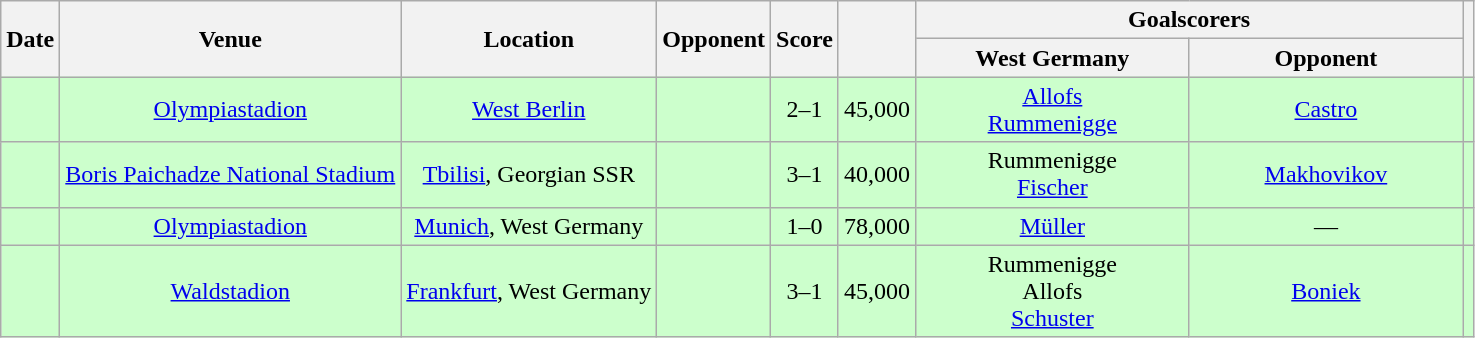<table class="wikitable" Style="text-align: center">
<tr>
<th rowspan="2">Date</th>
<th rowspan="2">Venue</th>
<th rowspan="2">Location</th>
<th rowspan="2">Opponent</th>
<th rowspan="2">Score<br></th>
<th rowspan="2"></th>
<th colspan="2">Goalscorers</th>
<th rowspan="2"></th>
</tr>
<tr>
<th style="width:175px">West Germany</th>
<th style="width:175px">Opponent</th>
</tr>
<tr style="background:#cfc">
<td></td>
<td><a href='#'>Olympiastadion</a></td>
<td><a href='#'>West Berlin</a></td>
<td></td>
<td>2–1</td>
<td>45,000</td>
<td><a href='#'>Allofs</a> <br><a href='#'>Rummenigge</a> </td>
<td><a href='#'>Castro</a> </td>
<td></td>
</tr>
<tr style="background:#cfc">
<td></td>
<td><a href='#'>Boris Paichadze National Stadium</a></td>
<td><a href='#'>Tbilisi</a>, Georgian SSR</td>
<td></td>
<td>3–1</td>
<td>40,000</td>
<td>Rummenigge <br><a href='#'>Fischer</a> </td>
<td><a href='#'>Makhovikov</a> </td>
<td></td>
</tr>
<tr style="background:#cfc">
<td></td>
<td><a href='#'>Olympiastadion</a></td>
<td><a href='#'>Munich</a>, West Germany</td>
<td></td>
<td>1–0</td>
<td>78,000</td>
<td><a href='#'>Müller</a> </td>
<td>—</td>
<td></td>
</tr>
<tr style="background:#cfc">
<td></td>
<td><a href='#'>Waldstadion</a></td>
<td><a href='#'>Frankfurt</a>, West Germany</td>
<td></td>
<td>3–1</td>
<td>45,000</td>
<td>Rummenigge <br>Allofs <br><a href='#'>Schuster</a> </td>
<td><a href='#'>Boniek</a> </td>
<td></td>
</tr>
</table>
